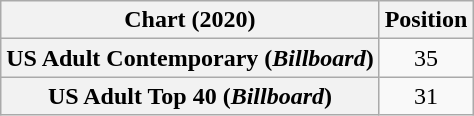<table class="wikitable sortable plainrowheaders" style="text-align:center">
<tr>
<th scope="col">Chart (2020)</th>
<th scope="col">Position</th>
</tr>
<tr>
<th scope="row">US Adult Contemporary (<em>Billboard</em>)</th>
<td>35</td>
</tr>
<tr>
<th scope="row">US Adult Top 40 (<em>Billboard</em>)</th>
<td>31</td>
</tr>
</table>
